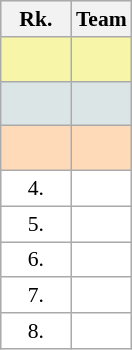<table class="wikitable" style="border:1px solid #AAAAAA;font-size:90%">
<tr bgcolor="#E4E4E4">
<th style="border-bottom:1px solid #AAAAAA" width=40>Rk.</th>
<th style="border-bottom:1px solid #AAAAAA">Team</th>
</tr>
<tr bgcolor="#F7F6A8">
<td align="center" style="height:23px"></td>
<td><strong></strong></td>
</tr>
<tr bgcolor="#DCE5E5">
<td align="center" style="height:23px"></td>
<td></td>
</tr>
<tr bgcolor="#FFDAB9">
<td align="center" style="height:23px"></td>
<td></td>
</tr>
<tr style="background:#ffffff;">
<td align="center">4.</td>
<td></td>
</tr>
<tr style="background:#ffffff;">
<td align="center">5.</td>
<td></td>
</tr>
<tr style="background:#ffffff;">
<td align="center">6.</td>
<td></td>
</tr>
<tr style="background:#ffffff;">
<td align="center">7.</td>
<td></td>
</tr>
<tr style="background:#ffffff;">
<td align="center">8.</td>
<td></td>
</tr>
</table>
